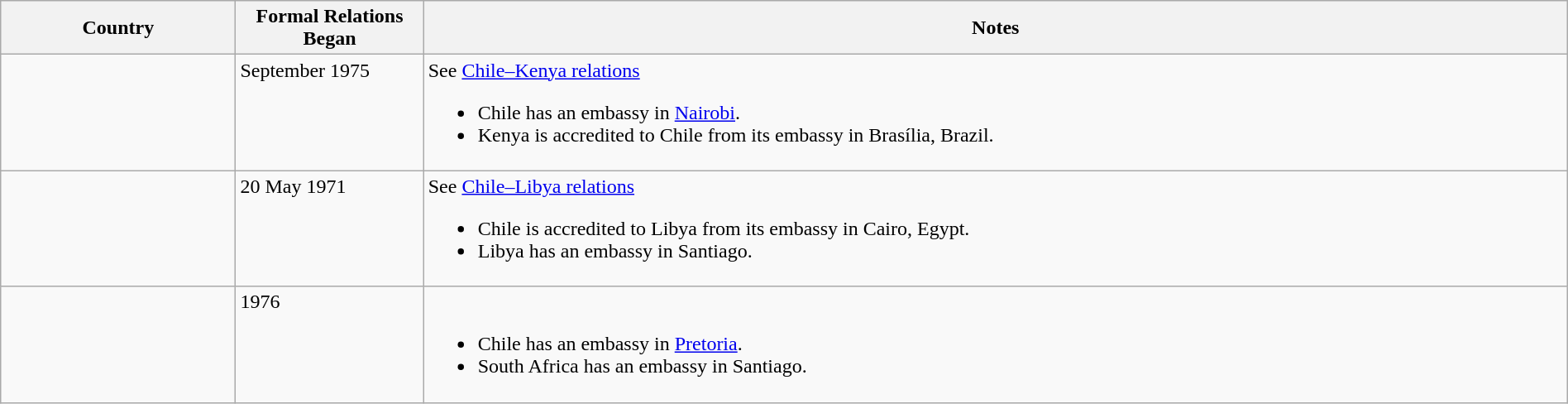<table class="wikitable sortable" style="width:100%; margin:auto;">
<tr>
<th style="width:15%;">Country</th>
<th style="width:12%;">Formal Relations Began</th>
<th>Notes</th>
</tr>
<tr valign="top">
<td></td>
<td>September 1975</td>
<td>See <a href='#'>Chile–Kenya relations</a><br><ul><li>Chile has an embassy in <a href='#'>Nairobi</a>.</li><li>Kenya is accredited to Chile from its embassy in Brasília, Brazil.</li></ul></td>
</tr>
<tr valign="top">
<td></td>
<td>20 May 1971</td>
<td>See <a href='#'>Chile–Libya relations</a><br><ul><li>Chile is accredited to Libya from its embassy in Cairo, Egypt.</li><li>Libya has an embassy in Santiago.</li></ul></td>
</tr>
<tr valign="top">
<td></td>
<td>1976</td>
<td><br><ul><li>Chile has an embassy in <a href='#'>Pretoria</a>.</li><li>South Africa has an embassy in Santiago.</li></ul></td>
</tr>
</table>
